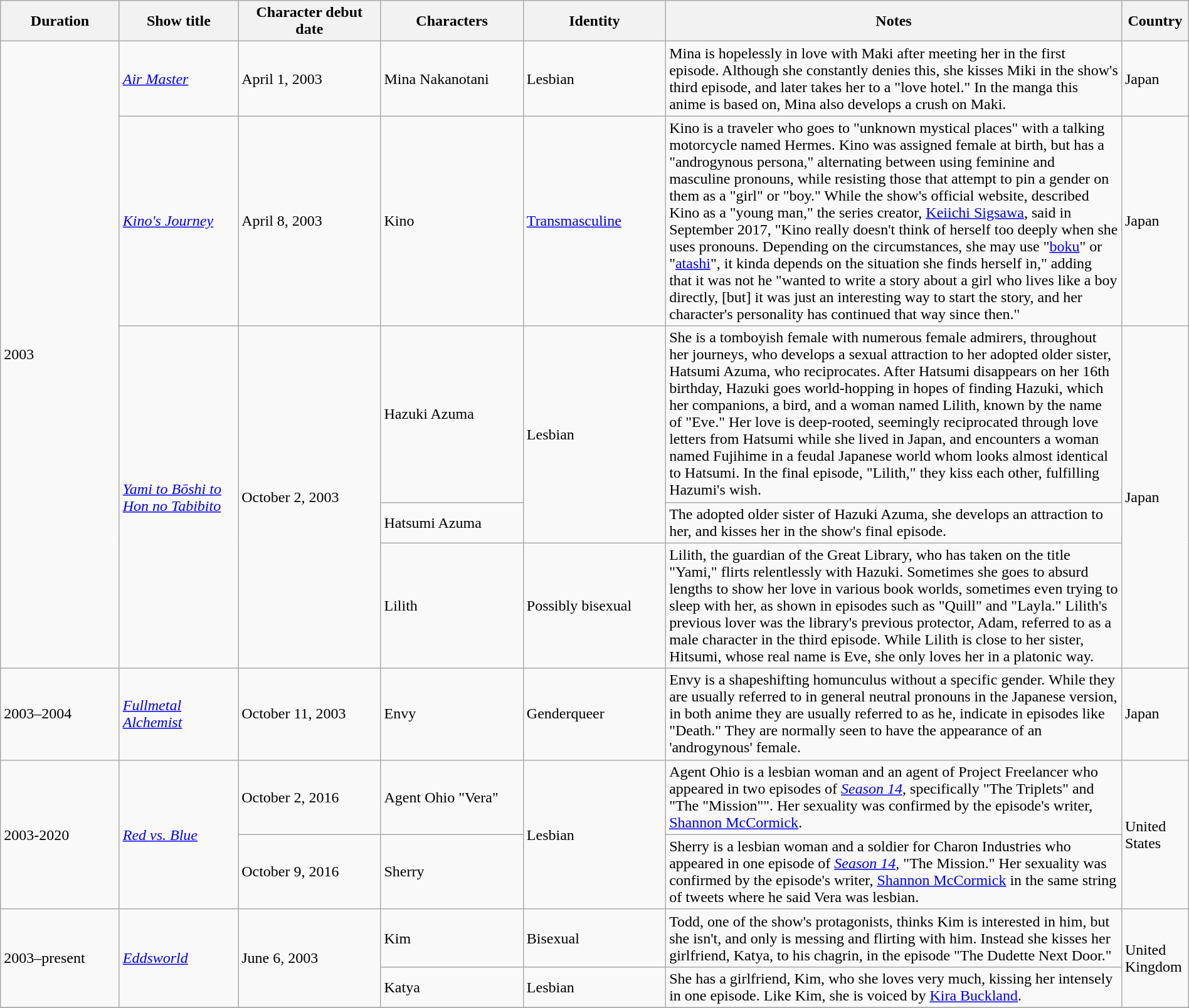<table class="wikitable sortable" style="width: 100%">
<tr>
<th scope="col" style="width:10%;">Duration</th>
<th scope="col" style="width:10%;">Show title</th>
<th scope="col" style="width:12%;">Character debut date</th>
<th scope="col" style="width:12%;">Characters</th>
<th scope="col" style="width:12%;">Identity</th>
<th>Notes</th>
<th>Country</th>
</tr>
<tr>
<td rowspan="5">2003</td>
<td><em><a href='#'>Air Master</a></em></td>
<td>April 1, 2003</td>
<td>Mina Nakanotani</td>
<td>Lesbian</td>
<td>Mina is hopelessly in love with Maki after meeting her in the first episode. Although she constantly denies this, she kisses Miki in the show's third episode, and later takes her to a "love hotel." In the manga this anime is based on, Mina also develops a crush on Maki.</td>
<td>Japan</td>
</tr>
<tr>
<td><em><a href='#'>Kino's Journey</a></em></td>
<td>April 8, 2003</td>
<td>Kino</td>
<td><a href='#'>Transmasculine</a></td>
<td>Kino is a traveler who goes to "unknown mystical places" with a talking motorcycle named Hermes. Kino was assigned female at birth, but has a "androgynous persona," alternating between using feminine and masculine pronouns, while resisting those that attempt to pin a gender on them as a "girl" or "boy." While the show's official website, described Kino as a "young man," the series creator, <a href='#'>Keiichi Sigsawa</a>, said in September 2017, "Kino really doesn't think of herself too deeply when she uses pronouns. Depending on the circumstances, she may use "<a href='#'>boku</a>" or "<a href='#'>atashi</a>", it kinda depends on the situation she finds herself in," adding that it was not he "wanted to write a story about a girl who lives like a boy directly, [but] it was just an interesting way to start the story, and her character's personality has continued that way since then."</td>
<td>Japan</td>
</tr>
<tr>
<td rowspan="3"><em><a href='#'>Yami to Bōshi to Hon no Tabibito</a></em></td>
<td rowspan="3">October 2, 2003</td>
<td>Hazuki Azuma</td>
<td rowspan="2">Lesbian</td>
<td>She is a tomboyish female with numerous female admirers, throughout her journeys, who develops a sexual attraction to her adopted older sister, Hatsumi Azuma, who reciprocates. After Hatsumi disappears on her 16th birthday, Hazuki goes world-hopping in hopes of finding Hazuki, which her companions, a bird, and a woman named Lilith, known by the name of "Eve." Her love is deep-rooted, seemingly reciprocated through love letters from Hatsumi while she lived in Japan, and encounters a woman named Fujihime in a feudal Japanese world whom looks almost identical to Hatsumi. In the final episode, "Lilith," they kiss each other, fulfilling Hazumi's wish.</td>
<td rowspan="3">Japan</td>
</tr>
<tr>
<td>Hatsumi Azuma</td>
<td>The adopted older sister of Hazuki Azuma, she develops an attraction to her, and kisses her in the show's final episode.</td>
</tr>
<tr>
<td>Lilith</td>
<td>Possibly bisexual</td>
<td>Lilith, the guardian of the Great Library, who has taken on the title "Yami," flirts relentlessly with Hazuki. Sometimes she goes to absurd lengths to show her love in various book worlds, sometimes even trying to sleep with her, as shown in episodes such as "Quill" and "Layla." Lilith's previous lover was the library's previous protector, Adam, referred to as a male character in the third episode. While Lilith is close to her sister, Hitsumi, whose real name is Eve, she only loves her in a platonic way.</td>
</tr>
<tr>
<td>2003–2004</td>
<td><em><a href='#'>Fullmetal Alchemist</a></em></td>
<td>October 11, 2003</td>
<td>Envy</td>
<td>Genderqueer</td>
<td>Envy is a shapeshifting homunculus without a specific gender. While they are usually referred to in general neutral pronouns in the Japanese version, in both anime they are usually referred to as he, indicate in episodes like "Death." They are normally seen to have the appearance of an 'androgynous' female.</td>
<td>Japan</td>
</tr>
<tr>
<td rowspan="2">2003-2020</td>
<td rowspan="2"><em><a href='#'>Red vs. Blue</a></em></td>
<td>October 2, 2016</td>
<td>Agent Ohio "Vera"</td>
<td rowspan="2">Lesbian</td>
<td>Agent Ohio is a lesbian woman and an agent of Project Freelancer who appeared in two episodes of <em><a href='#'>Season 14</a></em>, specifically "The Triplets" and "The "Mission"". Her sexuality was confirmed by the episode's writer, <a href='#'>Shannon McCormick</a>.</td>
<td rowspan="2">United States</td>
</tr>
<tr>
<td>October 9, 2016</td>
<td>Sherry</td>
<td>Sherry is a lesbian woman and a soldier for Charon Industries who appeared in one episode of <em><a href='#'>Season 14</a></em>, "The Mission." Her sexuality was confirmed by the episode's writer, <a href='#'>Shannon McCormick</a> in the same string of tweets where he said Vera was lesbian.</td>
</tr>
<tr>
<td rowspan="2">2003–present</td>
<td rowspan="2"><em><a href='#'>Eddsworld</a></em></td>
<td rowspan="2">June 6, 2003</td>
<td>Kim</td>
<td>Bisexual</td>
<td>Todd, one of the show's protagonists, thinks Kim is interested in him, but she isn't, and only is messing and flirting with him. Instead she kisses her girlfriend, Katya, to his chagrin, in the episode "The Dudette Next Door."</td>
<td rowspan="2">United Kingdom</td>
</tr>
<tr>
<td>Katya</td>
<td>Lesbian</td>
<td>She has a girlfriend, Kim, who she loves very much, kissing her intensely in one episode. Like Kim, she is voiced by <a href='#'>Kira Buckland</a>.</td>
</tr>
<tr>
</tr>
</table>
